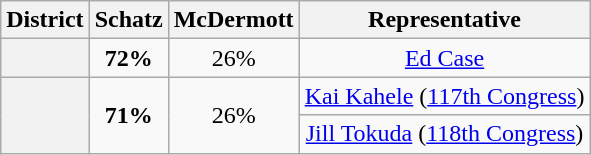<table class=wikitable>
<tr>
<th>District</th>
<th>Schatz</th>
<th>McDermott</th>
<th>Representative</th>
</tr>
<tr align=center>
<th></th>
<td><strong>72%</strong></td>
<td>26%</td>
<td><a href='#'>Ed Case</a></td>
</tr>
<tr align=center>
<th rowspan=2 ></th>
<td rowspan=2><strong>71%</strong></td>
<td rowspan=2>26%</td>
<td><a href='#'>Kai Kahele</a> (<a href='#'>117th Congress</a>)</td>
</tr>
<tr align=center>
<td><a href='#'>Jill Tokuda</a> (<a href='#'>118th Congress</a>)</td>
</tr>
</table>
